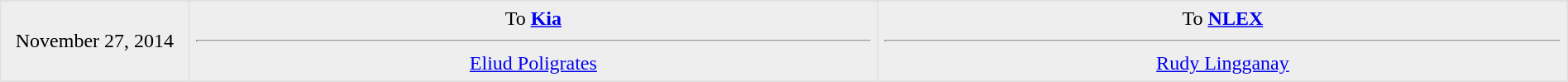<table border=1 style="border-collapse:collapse; text-align: center; width: 100%" bordercolor="#DFDFDF"  cellpadding="5">
<tr>
</tr>
<tr bgcolor="eeeeee">
<td style="width:12%">November 27, 2014<br></td>
<td style="width:44%" valign="top">To <strong><a href='#'>Kia</a></strong><hr><a href='#'>Eliud Poligrates</a></td>
<td style="width:44%" valign="top">To <strong><a href='#'>NLEX</a></strong><hr><a href='#'>Rudy Lingganay</a></td>
</tr>
<tr>
</tr>
</table>
